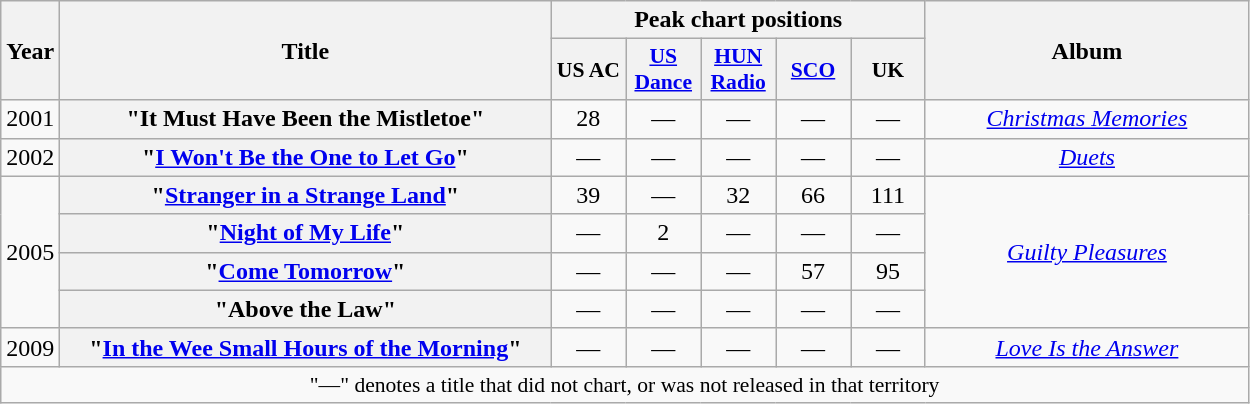<table class="wikitable plainrowheaders" style="text-align:center;">
<tr>
<th scope="col" rowspan="2" style="width:1em;">Year</th>
<th scope="col" rowspan="2" style="width:20em;">Title</th>
<th scope="col" colspan="5">Peak chart positions</th>
<th scope="col" rowspan="2" style="width:13em;">Album</th>
</tr>
<tr>
<th scope="col" style="width:3em;font-size:90%;">US AC<br></th>
<th scope="col" style="width:3em;font-size:90%;"><a href='#'>US<br>Dance</a><br></th>
<th scope="col" style="width:3em;font-size:90%;"><a href='#'>HUN<br>Radio</a><br></th>
<th scope="col" style="width:3em;font-size:90%;"><a href='#'>SCO</a><br></th>
<th scope="col" style="width:3em;font-size:90%;">UK<br></th>
</tr>
<tr>
<td>2001</td>
<th scope="row">"It Must Have Been the Mistletoe"</th>
<td>28</td>
<td>—</td>
<td>—</td>
<td>—</td>
<td>—</td>
<td><em><a href='#'>Christmas Memories</a></em></td>
</tr>
<tr>
<td>2002</td>
<th scope="row">"<a href='#'>I Won't Be the One to Let Go</a>"<br></th>
<td>—</td>
<td>—</td>
<td>—</td>
<td>—</td>
<td>—</td>
<td><em><a href='#'>Duets</a></em></td>
</tr>
<tr>
<td rowspan="4">2005</td>
<th scope="row">"<a href='#'>Stranger in a Strange Land</a>"</th>
<td>39</td>
<td>—</td>
<td>32</td>
<td>66</td>
<td>111</td>
<td rowspan="4"><em><a href='#'>Guilty Pleasures</a></em></td>
</tr>
<tr>
<th scope="row">"<a href='#'>Night of My Life</a>"</th>
<td>—</td>
<td>2</td>
<td>—</td>
<td>—</td>
<td>—</td>
</tr>
<tr>
<th scope="row">"<a href='#'>Come Tomorrow</a>"<br></th>
<td>—</td>
<td>—</td>
<td>—</td>
<td>57</td>
<td>95</td>
</tr>
<tr>
<th scope="row">"Above the Law"<br></th>
<td>—</td>
<td>—</td>
<td>—</td>
<td>—</td>
<td>—</td>
</tr>
<tr>
<td>2009</td>
<th scope="row">"<a href='#'>In the Wee Small Hours of the Morning</a>"</th>
<td>—</td>
<td>—</td>
<td>—</td>
<td>—</td>
<td>—</td>
<td><em><a href='#'>Love Is the Answer</a></em></td>
</tr>
<tr>
<td colspan="8" style="font-size:90%">"—" denotes a title that did not chart, or was not released in that territory</td>
</tr>
</table>
